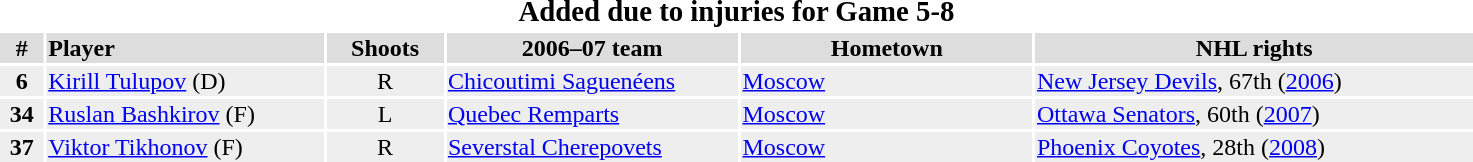<table width=78%>
<tr>
<th colspan=6><div><big>Added due to injuries for Game 5-8</big></div></th>
</tr>
<tr bgcolor="#dddddd">
<th width=3%>#</th>
<td align=left!!width=10%><strong>Player</strong></td>
<th width=8%>Shoots</th>
<th width=20%>2006–07 team</th>
<th width=20%>Hometown</th>
<th width=30%>NHL rights</th>
</tr>
<tr bgcolor="#eeeeee">
<td align=center><strong>6</strong></td>
<td><a href='#'>Kirill Tulupov</a> (D)</td>
<td align=center>R</td>
<td><a href='#'>Chicoutimi Saguenéens</a></td>
<td><a href='#'>Moscow</a></td>
<td><a href='#'>New Jersey Devils</a>, 67th (<a href='#'>2006</a>)</td>
</tr>
<tr bgcolor="#eeeeee">
<td align=center><strong>34</strong></td>
<td><a href='#'>Ruslan Bashkirov</a> (F)</td>
<td align=center>L</td>
<td><a href='#'>Quebec Remparts</a></td>
<td><a href='#'>Moscow</a></td>
<td><a href='#'>Ottawa Senators</a>, 60th (<a href='#'>2007</a>)</td>
</tr>
<tr bgcolor="#eeeeee">
<td align=center><strong>37</strong></td>
<td><a href='#'>Viktor Tikhonov</a> (F)</td>
<td align=center>R</td>
<td><a href='#'>Severstal Cherepovets</a></td>
<td><a href='#'>Moscow</a></td>
<td><a href='#'>Phoenix Coyotes</a>, 28th (<a href='#'>2008</a>)</td>
</tr>
</table>
